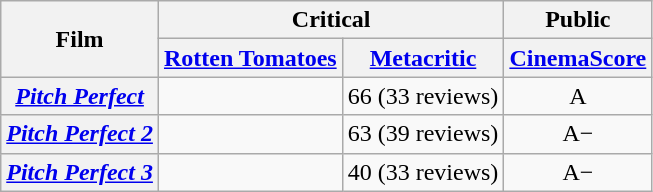<table class="wikitable plainrowheaders sortable" style="text-align: center;">
<tr>
<th scope="col" rowspan="2">Film</th>
<th scope="col" colspan="2">Critical</th>
<th colspan="2" scope="col">Public</th>
</tr>
<tr>
<th scope="col"><a href='#'>Rotten Tomatoes</a></th>
<th scope="col"><a href='#'>Metacritic</a></th>
<th scope="col"><a href='#'>CinemaScore</a></th>
</tr>
<tr>
<th scope="row"><em><a href='#'>Pitch Perfect</a></em></th>
<td></td>
<td>66 (33 reviews)</td>
<td>A</td>
</tr>
<tr>
<th scope="row"><em><a href='#'>Pitch Perfect 2</a></em></th>
<td></td>
<td>63 (39 reviews)</td>
<td>A−</td>
</tr>
<tr>
<th scope="row"><em><a href='#'>Pitch Perfect 3</a></em></th>
<td></td>
<td>40 (33 reviews)</td>
<td>A−</td>
</tr>
</table>
